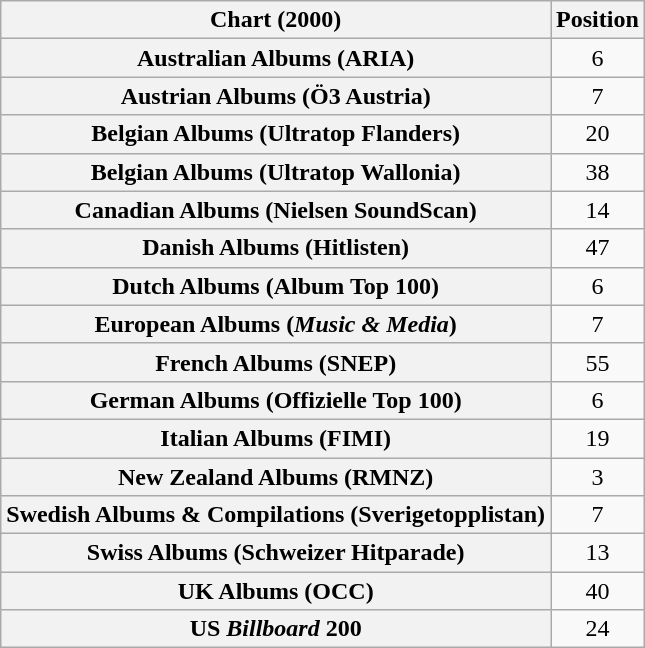<table class="wikitable sortable plainrowheaders" style="text-align:center">
<tr>
<th scope="column">Chart (2000)</th>
<th scope="column">Position</th>
</tr>
<tr>
<th scope="row">Australian Albums (ARIA)</th>
<td>6</td>
</tr>
<tr>
<th scope="row">Austrian Albums (Ö3 Austria)</th>
<td>7</td>
</tr>
<tr>
<th scope="row">Belgian Albums (Ultratop Flanders)</th>
<td>20</td>
</tr>
<tr>
<th scope="row">Belgian Albums (Ultratop Wallonia)</th>
<td>38</td>
</tr>
<tr>
<th scope="row">Canadian Albums (Nielsen SoundScan)</th>
<td>14</td>
</tr>
<tr>
<th scope="row">Danish Albums (Hitlisten)</th>
<td>47</td>
</tr>
<tr>
<th scope="row">Dutch Albums (Album Top 100)</th>
<td>6</td>
</tr>
<tr>
<th scope="row">European Albums (<em>Music & Media</em>)</th>
<td>7</td>
</tr>
<tr>
<th scope="row">French Albums (SNEP)</th>
<td>55</td>
</tr>
<tr>
<th scope="row">German Albums (Offizielle Top 100)</th>
<td>6</td>
</tr>
<tr>
<th scope="row">Italian Albums (FIMI)</th>
<td>19</td>
</tr>
<tr>
<th scope="row">New Zealand Albums (RMNZ)</th>
<td>3</td>
</tr>
<tr>
<th scope="row">Swedish Albums & Compilations (Sverigetopplistan)</th>
<td>7</td>
</tr>
<tr>
<th scope="row">Swiss Albums (Schweizer Hitparade)</th>
<td>13</td>
</tr>
<tr>
<th scope="row">UK Albums (OCC)</th>
<td>40</td>
</tr>
<tr>
<th scope="row">US <em>Billboard</em> 200</th>
<td>24</td>
</tr>
</table>
